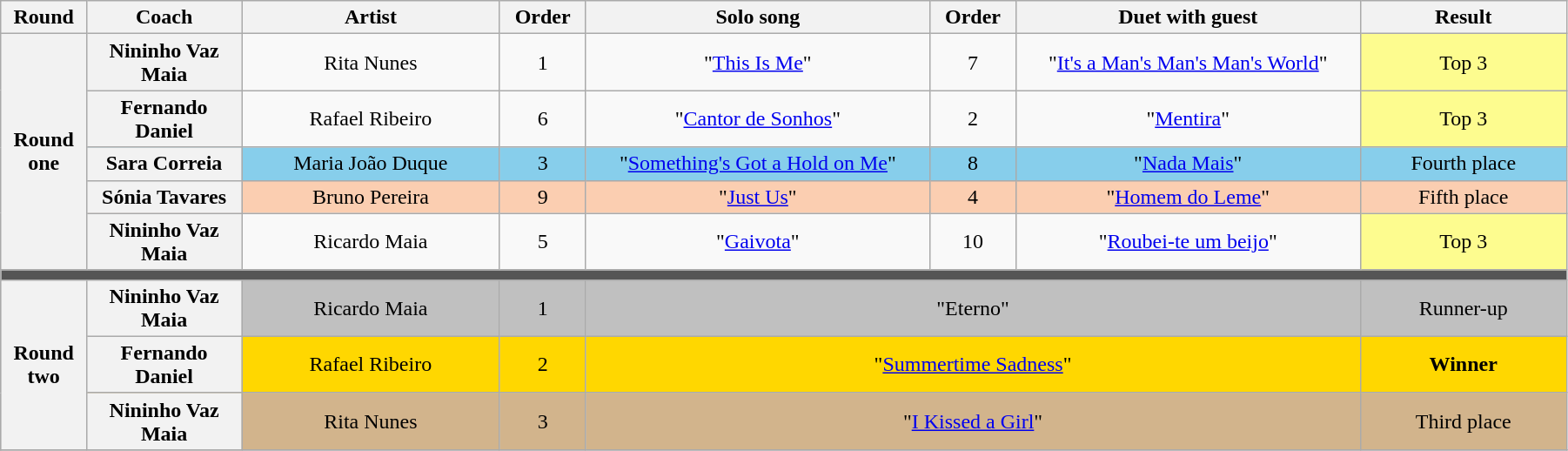<table class="wikitable" style="text-align:center; width:95%">
<tr>
<th style="width:05%">Round</th>
<th style="width:09%">Coach</th>
<th style="width:15%">Artist</th>
<th style="width:05%">Order</th>
<th style="width:20%">Solo song</th>
<th style="width:05%">Order</th>
<th style="width:20%">Duet with guest</th>
<th style="width:12%">Result</th>
</tr>
<tr>
<th rowspan="5">Round one</th>
<th>Nininho Vaz Maia</th>
<td>Rita Nunes</td>
<td>1</td>
<td>"<a href='#'>This Is Me</a>"</td>
<td>7</td>
<td>"<a href='#'>It's a Man's Man's Man's World</a>" </td>
<td style="background:#fdfc8f">Top 3</td>
</tr>
<tr>
<th>Fernando Daniel</th>
<td>Rafael Ribeiro</td>
<td>6</td>
<td>"<a href='#'>Cantor de Sonhos</a>"</td>
<td>2</td>
<td>"<a href='#'>Mentira</a>" </td>
<td style="background:#fdfc8f">Top 3</td>
</tr>
<tr bgcolor=skyblue>
<th>Sara Correia</th>
<td>Maria João Duque</td>
<td>3</td>
<td>"<a href='#'>Something's Got a Hold on Me</a>"</td>
<td>8</td>
<td>"<a href='#'>Nada Mais</a>" </td>
<td>Fourth place</td>
</tr>
<tr bgcolor=#fbceb1>
<th>Sónia Tavares</th>
<td>Bruno Pereira</td>
<td>9</td>
<td>"<a href='#'>Just Us</a>"</td>
<td>4</td>
<td>"<a href='#'>Homem do Leme</a>" </td>
<td>Fifth place</td>
</tr>
<tr>
<th>Nininho Vaz Maia</th>
<td>Ricardo Maia</td>
<td>5</td>
<td>"<a href='#'>Gaivota</a>"</td>
<td>10</td>
<td>"<a href='#'>Roubei-te um beijo</a>" </td>
<td style="background:#fdfc8f">Top 3</td>
</tr>
<tr>
<td colspan="10" style="background:#555"></td>
</tr>
<tr bgcolor=silver>
<th rowspan="3">Round two</th>
<th>Nininho Vaz Maia</th>
<td>Ricardo Maia</td>
<td>1</td>
<td colspan="3">"Eterno"</td>
<td>Runner-up</td>
</tr>
<tr bgcolor=gold>
<th>Fernando Daniel</th>
<td>Rafael Ribeiro</td>
<td>2</td>
<td colspan="3">"<a href='#'>Summertime Sadness</a>"</td>
<td><strong>Winner</strong></td>
</tr>
<tr bgcolor=tan>
<th>Nininho Vaz Maia</th>
<td>Rita Nunes</td>
<td>3</td>
<td colspan="3">"<a href='#'>I Kissed a Girl</a>"</td>
<td>Third place</td>
</tr>
<tr>
</tr>
</table>
